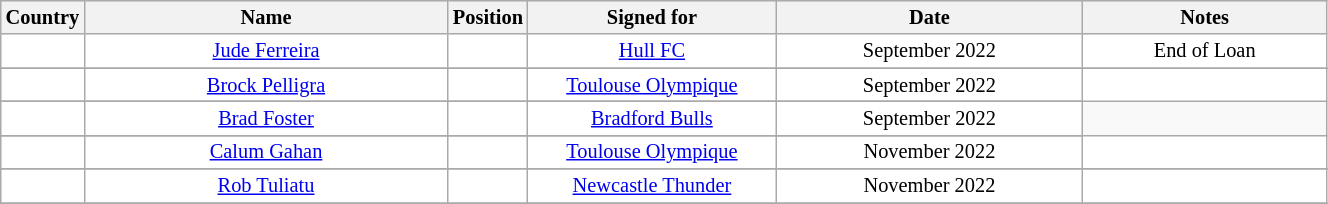<table class="wikitable sortable"  style="width:70%; font-size:85%;">
<tr style="background:#efefef;">
<th width=5%>Country</th>
<th width=30%>Name</th>
<th !width=30%>Position</th>
<th width=20%>Signed for</th>
<th width=25%>Date</th>
<th width=25%>Notes</th>
</tr>
<tr style="background:#fff;">
<td align=center></td>
<td align=center><a href='#'>Jude Ferreira</a></td>
<td align=center></td>
<td align=center> <a href='#'>Hull FC</a></td>
<td align=center>September 2022</td>
<td align=center>End of Loan</td>
</tr>
<tr>
</tr>
<tr style="background:#fff;">
<td align=center></td>
<td align=center><a href='#'>Brock Pelligra</a></td>
<td align=center></td>
<td align=center> <a href='#'>Toulouse Olympique</a></td>
<td align=center>September 2022</td>
<td align=center></td>
</tr>
<tr>
</tr>
<tr style="background:#fff;">
<td align=center></td>
<td align=center><a href='#'>Brad Foster</a></td>
<td align=center></td>
<td align=center> <a href='#'>Bradford Bulls</a></td>
<td align=center>September 2022</td>
</tr>
<tr>
</tr>
<tr style="background:#fff;">
<td align=center></td>
<td align=center><a href='#'>Calum Gahan</a></td>
<td align=center></td>
<td align=center> <a href='#'>Toulouse Olympique</a></td>
<td align=center>November 2022</td>
<td align=center></td>
</tr>
<tr>
</tr>
<tr style="background:#fff;">
<td align=center></td>
<td align=center><a href='#'>Rob Tuliatu</a></td>
<td align=center></td>
<td align=center> <a href='#'>Newcastle Thunder</a></td>
<td align=center>November 2022</td>
<td align=center></td>
</tr>
<tr>
</tr>
</table>
